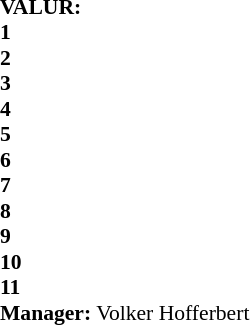<table style="font-size: 90%" cellspacing="0" cellpadding="0">
<tr>
<td colspan="4"><strong>VALUR:</strong></td>
</tr>
<tr>
<th width="25"></th>
</tr>
<tr>
<td><strong>1</strong></td>
<td></td>
</tr>
<tr>
<td><strong>2</strong></td>
<td></td>
</tr>
<tr>
<td><strong>3</strong></td>
<td></td>
</tr>
<tr>
<td><strong>4</strong></td>
<td></td>
</tr>
<tr>
<td><strong>5</strong></td>
<td></td>
</tr>
<tr>
<td><strong>6</strong></td>
<td></td>
</tr>
<tr>
<td><strong>7</strong></td>
<td></td>
</tr>
<tr>
<td><strong>8</strong></td>
<td></td>
</tr>
<tr>
<td><strong>9</strong></td>
<td></td>
</tr>
<tr>
<td><strong>10</strong></td>
<td></td>
</tr>
<tr>
<td><strong>11</strong></td>
<td></td>
</tr>
<tr>
<td colspan=4><strong>Manager:</strong> Volker Hofferbert</td>
</tr>
<tr>
<td colspan="4"></td>
</tr>
</table>
